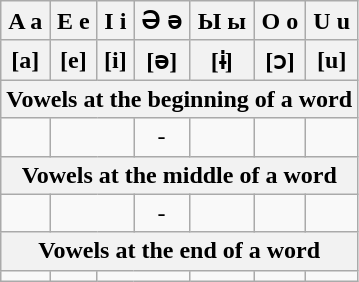<table class="wikitable" style="text-align:center;">
<tr>
<th>A a</th>
<th>E e</th>
<th>I i</th>
<th>Ə ə</th>
<th>Ы ы</th>
<th>O o</th>
<th>U u</th>
</tr>
<tr>
<th>[a]</th>
<th>[e]</th>
<th>[i]</th>
<th>[ə]</th>
<th>[ɨ]</th>
<th>[ɔ]</th>
<th>[u]</th>
</tr>
<tr>
<th colspan="7">Vowels at the beginning of a word</th>
</tr>
<tr dir="rtl">
<td><span></span></td>
<td colspan="2"><span></span></td>
<td>-</td>
<td><span></span></td>
<td><span></span></td>
<td><span></span></td>
</tr>
<tr>
<th colspan="7">Vowels at the middle of a word</th>
</tr>
<tr dir="rtl">
<td><span></span></td>
<td colspan="2"><span></span></td>
<td>-</td>
<td><span></span></td>
<td><span></span></td>
<td><span></span></td>
</tr>
<tr>
<th colspan="7">Vowels at the end of a word</th>
</tr>
<tr dir="rtl">
<td><span></span></td>
<td><span></span></td>
<td colspan="2"><span></span></td>
<td><span></span></td>
<td><span></span></td>
<td><span></span></td>
</tr>
</table>
